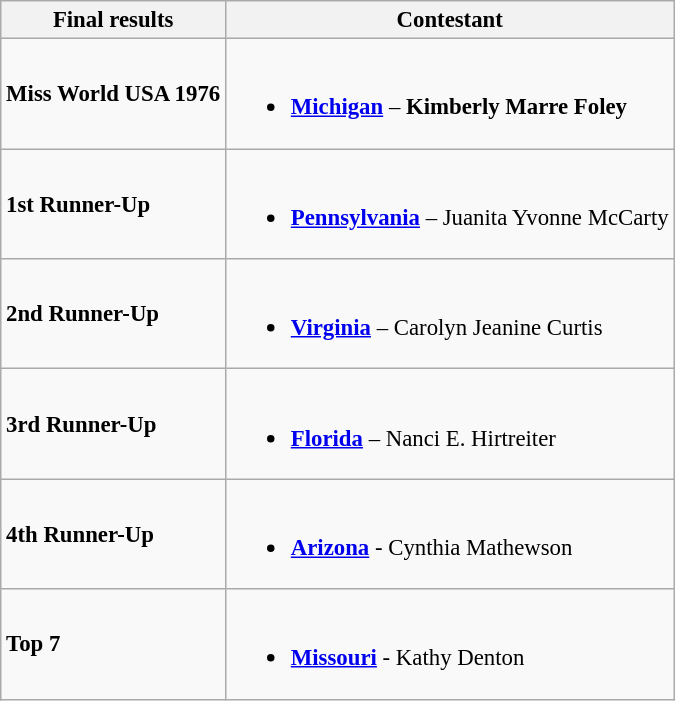<table class="wikitable sortable" style="font-size: 95%;">
<tr>
<th>Final results</th>
<th>Contestant</th>
</tr>
<tr>
<td><strong>Miss World USA 1976</strong></td>
<td><br><ul><li><strong> <a href='#'>Michigan</a></strong> – <strong>Kimberly Marre Foley</strong></li></ul></td>
</tr>
<tr>
<td><strong>1st Runner-Up</strong></td>
<td><br><ul><li><strong> <a href='#'>Pennsylvania</a></strong> – Juanita Yvonne McCarty</li></ul></td>
</tr>
<tr>
<td><strong>2nd Runner-Up</strong></td>
<td><br><ul><li><strong> <a href='#'>Virginia</a></strong> – Carolyn Jeanine Curtis</li></ul></td>
</tr>
<tr>
<td><strong>3rd Runner-Up</strong></td>
<td><br><ul><li><strong> <a href='#'>Florida</a></strong> – Nanci E. Hirtreiter</li></ul></td>
</tr>
<tr>
<td><strong>4th Runner-Up</strong></td>
<td><br><ul><li><strong> <a href='#'>Arizona</a></strong> - Cynthia Mathewson</li></ul></td>
</tr>
<tr>
<td><strong>Top 7</strong></td>
<td><br><ul><li><strong> <a href='#'>Missouri</a></strong> - Kathy Denton</li></ul></td>
</tr>
</table>
